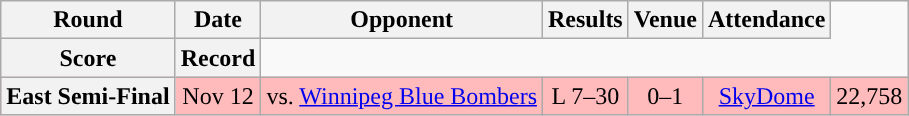<table class="wikitable" style="text-align:center">
<tr>
<th>Round</th>
<th>Date</th>
<th>Opponent</th>
<th>Results</th>
<th>Venue</th>
<th>Attendance</th>
</tr>
<tr>
<th>Score</th>
<th>Record</th>
</tr>
<tr style="background:#ffbbbb">
<th>East Semi-Final</th>
<td>Nov 12</td>
<td>vs. <a href='#'>Winnipeg Blue Bombers</a></td>
<td>L 7–30</td>
<td>0–1</td>
<td><a href='#'>SkyDome</a></td>
<td>22,758</td>
</tr>
</table>
